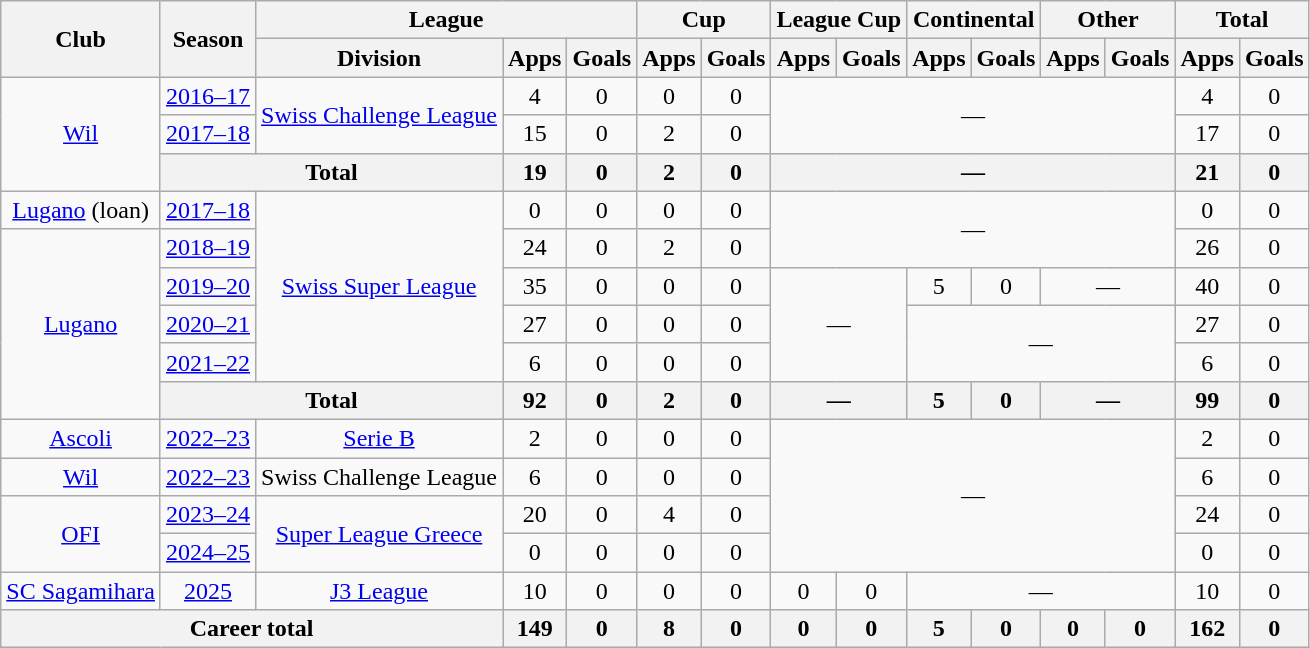<table class="wikitable" style="text-align:center">
<tr>
<th rowspan=2>Club</th>
<th rowspan=2>Season</th>
<th colspan=3>League</th>
<th colspan=2>Cup</th>
<th colspan=2>League Cup</th>
<th colspan=2>Continental</th>
<th colspan=2>Other</th>
<th colspan=2>Total</th>
</tr>
<tr>
<th>Division</th>
<th>Apps</th>
<th>Goals</th>
<th>Apps</th>
<th>Goals</th>
<th>Apps</th>
<th>Goals</th>
<th>Apps</th>
<th>Goals</th>
<th>Apps</th>
<th>Goals</th>
<th>Apps</th>
<th>Goals</th>
</tr>
<tr>
<td rowspan="3"><a href='#'>Wil</a></td>
<td><a href='#'>2016–17</a></td>
<td rowspan="2"><a href='#'>Swiss Challenge League</a></td>
<td>4</td>
<td>0</td>
<td>0</td>
<td>0</td>
<td rowspan="2" colspan="6">—</td>
<td>4</td>
<td>0</td>
</tr>
<tr>
<td><a href='#'>2017–18</a></td>
<td>15</td>
<td>0</td>
<td>2</td>
<td>0</td>
<td>17</td>
<td>0</td>
</tr>
<tr>
<th colspan="2">Total</th>
<th>19</th>
<th>0</th>
<th>2</th>
<th>0</th>
<th colspan="6">—</th>
<th>21</th>
<th>0</th>
</tr>
<tr>
<td><a href='#'>Lugano</a> (loan)</td>
<td><a href='#'>2017–18</a></td>
<td rowspan="5"><a href='#'>Swiss Super League</a></td>
<td>0</td>
<td>0</td>
<td>0</td>
<td>0</td>
<td rowspan="2" colspan="6">—</td>
<td>0</td>
<td>0</td>
</tr>
<tr>
<td rowspan="5"><a href='#'>Lugano</a></td>
<td><a href='#'>2018–19</a></td>
<td>24</td>
<td>0</td>
<td>2</td>
<td>0</td>
<td>26</td>
<td>0</td>
</tr>
<tr>
<td><a href='#'>2019–20</a></td>
<td>35</td>
<td>0</td>
<td>0</td>
<td>0</td>
<td rowspan="3" colspan="2">—</td>
<td>5</td>
<td>0</td>
<td colspan="2">—</td>
<td>40</td>
<td>0</td>
</tr>
<tr>
<td><a href='#'>2020–21</a></td>
<td>27</td>
<td>0</td>
<td>0</td>
<td>0</td>
<td rowspan="2" colspan="4">—</td>
<td>27</td>
<td>0</td>
</tr>
<tr>
<td><a href='#'>2021–22</a></td>
<td>6</td>
<td>0</td>
<td>0</td>
<td>0</td>
<td>6</td>
<td>0</td>
</tr>
<tr>
<th colspan="2">Total</th>
<th>92</th>
<th>0</th>
<th>2</th>
<th>0</th>
<th colspan="2">—</th>
<th>5</th>
<th>0</th>
<th colspan="2">—</th>
<th>99</th>
<th>0</th>
</tr>
<tr>
<td><a href='#'>Ascoli</a></td>
<td><a href='#'>2022–23</a></td>
<td><a href='#'>Serie B</a></td>
<td>2</td>
<td>0</td>
<td>0</td>
<td>0</td>
<td rowspan="4" colspan="6">—</td>
<td>2</td>
<td>0</td>
</tr>
<tr>
<td><a href='#'>Wil</a></td>
<td><a href='#'>2022–23</a></td>
<td>Swiss Challenge League</td>
<td>6</td>
<td>0</td>
<td>0</td>
<td>0</td>
<td>6</td>
<td>0</td>
</tr>
<tr>
<td rowspan="2"><a href='#'>OFI</a></td>
<td><a href='#'>2023–24</a></td>
<td rowspan="2"><a href='#'>Super League Greece</a></td>
<td>20</td>
<td>0</td>
<td>4</td>
<td>0</td>
<td>24</td>
<td>0</td>
</tr>
<tr>
<td><a href='#'>2024–25</a></td>
<td>0</td>
<td>0</td>
<td>0</td>
<td>0</td>
<td>0</td>
<td>0</td>
</tr>
<tr>
<td><a href='#'>SC Sagamihara</a></td>
<td><a href='#'>2025</a></td>
<td><a href='#'>J3 League</a></td>
<td>10</td>
<td>0</td>
<td>0</td>
<td>0</td>
<td>0</td>
<td>0</td>
<td colspan="4">—</td>
<td>10</td>
<td>0</td>
</tr>
<tr>
<th colspan="3">Career total</th>
<th>149</th>
<th>0</th>
<th>8</th>
<th>0</th>
<th>0</th>
<th>0</th>
<th>5</th>
<th>0</th>
<th>0</th>
<th>0</th>
<th>162</th>
<th>0</th>
</tr>
</table>
